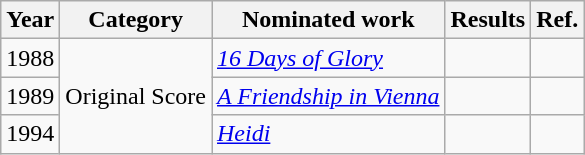<table class="wikitable">
<tr>
<th>Year</th>
<th>Category</th>
<th>Nominated work</th>
<th>Results</th>
<th>Ref.</th>
</tr>
<tr>
<td>1988</td>
<td rowspan="3">Original Score</td>
<td><em><a href='#'>16 Days of Glory</a></em></td>
<td></td>
<td align="center"></td>
</tr>
<tr>
<td>1989</td>
<td><em><a href='#'>A Friendship in Vienna</a></em></td>
<td></td>
<td align="center"></td>
</tr>
<tr>
<td>1994</td>
<td><em><a href='#'>Heidi</a></em></td>
<td></td>
<td align="center"></td>
</tr>
</table>
